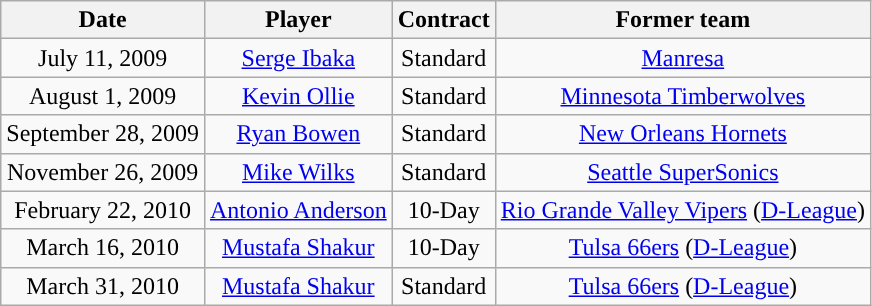<table class="wikitable sortable sortable" style="text-align: center">
<tr>
<th>Date</th>
<th>Player</th>
<th>Contract</th>
<th>Former team</th>
</tr>
<tr style="text-align: center">
<td>July 11, 2009</td>
<td><a href='#'>Serge Ibaka</a></td>
<td>Standard</td>
<td> <a href='#'>Manresa</a></td>
</tr>
<tr style="text-align: center">
<td>August 1, 2009</td>
<td><a href='#'>Kevin Ollie</a></td>
<td>Standard</td>
<td><a href='#'>Minnesota Timberwolves</a></td>
</tr>
<tr style="text-align: center">
<td>September 28, 2009</td>
<td><a href='#'>Ryan Bowen</a></td>
<td>Standard</td>
<td><a href='#'>New Orleans Hornets</a></td>
</tr>
<tr style="text-align: center">
<td>November 26, 2009</td>
<td><a href='#'>Mike Wilks</a></td>
<td>Standard</td>
<td><a href='#'>Seattle SuperSonics</a></td>
</tr>
<tr style="text-align: center">
<td>February 22, 2010</td>
<td><a href='#'>Antonio Anderson</a></td>
<td>10-Day</td>
<td><a href='#'>Rio Grande Valley Vipers</a> (<a href='#'>D-League</a>)</td>
</tr>
<tr style="text-align: center">
<td>March 16, 2010</td>
<td><a href='#'>Mustafa Shakur</a></td>
<td>10-Day</td>
<td><a href='#'>Tulsa 66ers</a> (<a href='#'>D-League</a>)</td>
</tr>
<tr style="text-align: center">
<td>March 31, 2010</td>
<td><a href='#'>Mustafa Shakur</a></td>
<td>Standard</td>
<td><a href='#'>Tulsa 66ers</a> (<a href='#'>D-League</a>)</td>
</tr>
</table>
